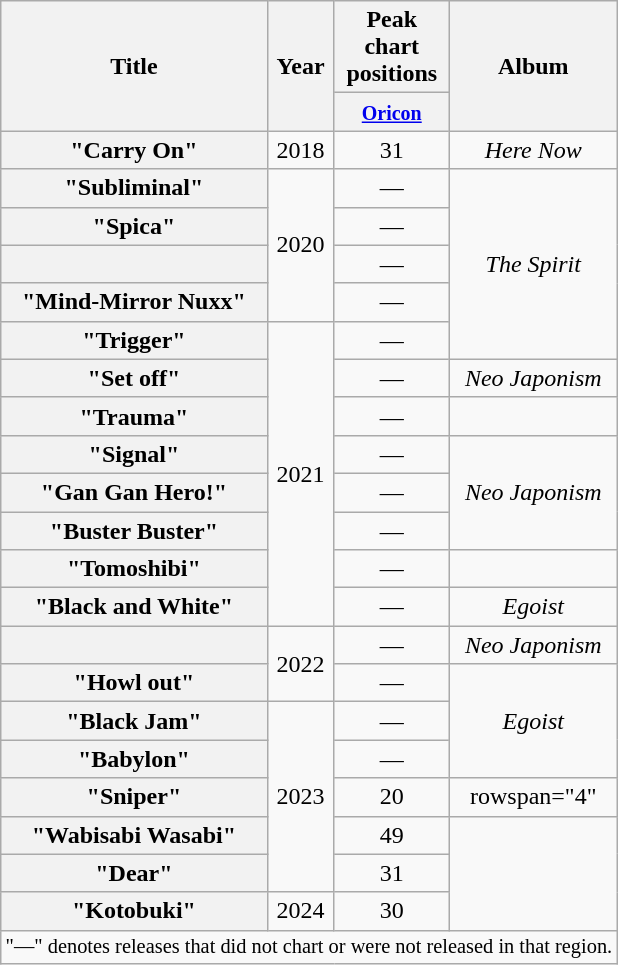<table class="wikitable plainrowheaders" style="text-align:center;">
<tr>
<th scope="col" rowspan="2">Title</th>
<th scope="col" rowspan="2">Year</th>
<th scope="col" colspan="1">Peak <br> chart <br> positions</th>
<th scope="col" rowspan="2">Album</th>
</tr>
<tr>
<th scope="col" colspan="1"><small><a href='#'>Oricon</a></small><br></th>
</tr>
<tr>
<th scope="row">"Carry On"</th>
<td>2018</td>
<td>31</td>
<td><em>Here Now</em></td>
</tr>
<tr>
<th scope="row">"Subliminal"</th>
<td rowspan="4">2020</td>
<td>—</td>
<td rowspan="5"><em>The Spirit</em></td>
</tr>
<tr>
<th scope="row">"Spica"</th>
<td>—</td>
</tr>
<tr>
<th scope="row"></th>
<td>—</td>
</tr>
<tr>
<th scope="row">"Mind-Mirror Nuxx"</th>
<td>—</td>
</tr>
<tr>
<th scope="row">"Trigger"</th>
<td rowspan="8">2021</td>
<td>—</td>
</tr>
<tr>
<th scope="row">"Set off"</th>
<td>—</td>
<td><em>Neo Japonism</em></td>
</tr>
<tr>
<th scope="row">"Trauma"</th>
<td>—</td>
<td></td>
</tr>
<tr>
<th scope="row">"Signal"</th>
<td>—</td>
<td rowspan="3"><em>Neo Japonism</em></td>
</tr>
<tr>
<th scope="row">"Gan Gan Hero!"</th>
<td>—</td>
</tr>
<tr>
<th scope="row">"Buster Buster"</th>
<td>—</td>
</tr>
<tr>
<th scope="row">"Tomoshibi"</th>
<td>—</td>
<td></td>
</tr>
<tr>
<th scope="row">"Black and White"</th>
<td>—</td>
<td><em>Egoist</em></td>
</tr>
<tr>
<th scope="row"></th>
<td rowspan="2">2022</td>
<td>—</td>
<td><em>Neo Japonism</em></td>
</tr>
<tr>
<th scope="row">"Howl out"</th>
<td>—</td>
<td rowspan="3"><em>Egoist</em></td>
</tr>
<tr>
<th scope="row">"Black Jam"</th>
<td rowspan="5">2023</td>
<td>—</td>
</tr>
<tr>
<th scope="row">"Babylon"</th>
<td>—</td>
</tr>
<tr>
<th scope="row">"Sniper"</th>
<td>20</td>
<td>rowspan="4" </td>
</tr>
<tr>
<th scope="row">"Wabisabi Wasabi"</th>
<td>49</td>
</tr>
<tr>
<th scope="row">"Dear"</th>
<td>31</td>
</tr>
<tr>
<th scope="row">"Kotobuki"</th>
<td>2024</td>
<td>30</td>
</tr>
<tr>
<td colspan="4" style="font-size:85%">"—" denotes releases that did not chart or were not released in that region.</td>
</tr>
</table>
